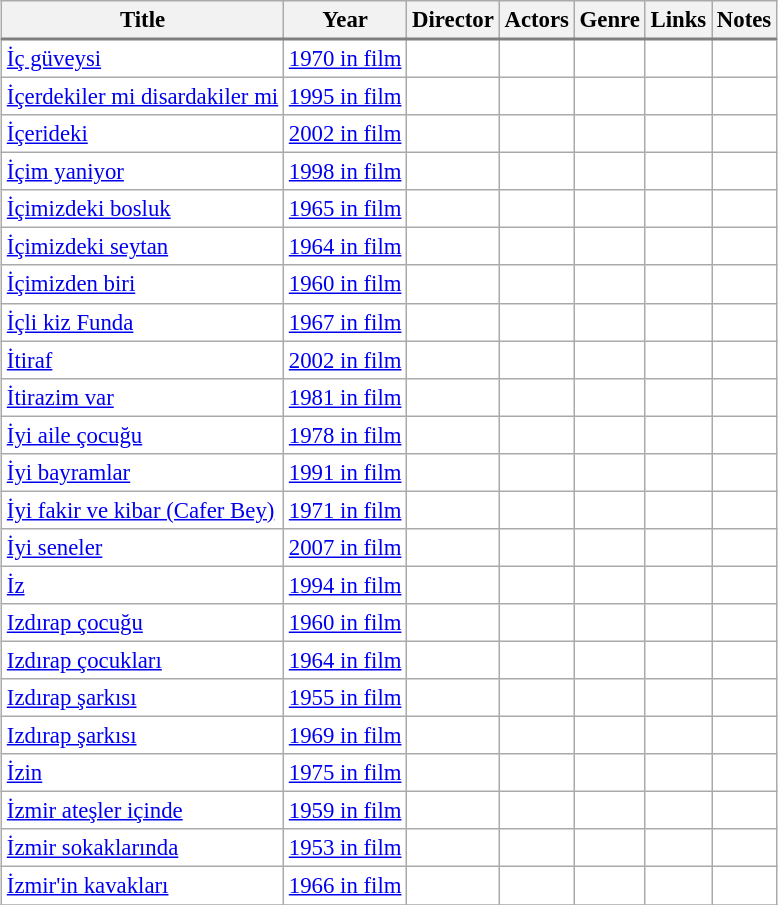<table class="sortable wikitable" align=left border=1 cellpadding=6 cellspacing=0 style="margin: 0 0 0 1em; background: #ffffff; border: 1px #aaaaaa solid; border-collapse: collapse; text-align:left; font-size: 95%;">
<tr style="text-align:center; background: #efefef; border-bottom:2px solid gray;">
<th>Title</th>
<th>Year</th>
<th>Director</th>
<th>Actors</th>
<th>Genre</th>
<th>Links</th>
<th>Notes</th>
</tr>
<tr>
<td><a href='#'>İç güveysi</a></td>
<td><a href='#'>1970 in film</a></td>
<td></td>
<td></td>
<td></td>
<td></td>
<td></td>
</tr>
<tr>
<td><a href='#'>İçerdekiler mi disardakiler mi</a></td>
<td><a href='#'>1995 in film</a></td>
<td></td>
<td></td>
<td></td>
<td></td>
<td></td>
</tr>
<tr>
<td><a href='#'>İçerideki</a></td>
<td><a href='#'>2002 in film</a></td>
<td></td>
<td></td>
<td></td>
<td></td>
<td></td>
</tr>
<tr>
<td><a href='#'>İçim yaniyor</a></td>
<td><a href='#'>1998 in film</a></td>
<td></td>
<td></td>
<td></td>
<td></td>
<td></td>
</tr>
<tr>
<td><a href='#'>İçimizdeki bosluk</a></td>
<td><a href='#'>1965 in film</a></td>
<td></td>
<td></td>
<td></td>
<td></td>
<td></td>
</tr>
<tr>
<td><a href='#'>İçimizdeki seytan</a></td>
<td><a href='#'>1964 in film</a></td>
<td></td>
<td></td>
<td></td>
<td></td>
<td></td>
</tr>
<tr>
<td><a href='#'>İçimizden biri</a></td>
<td><a href='#'>1960 in film</a></td>
<td></td>
<td></td>
<td></td>
<td></td>
<td></td>
</tr>
<tr>
<td><a href='#'>İçli kiz Funda</a></td>
<td><a href='#'>1967 in film</a></td>
<td></td>
<td></td>
<td></td>
<td></td>
<td></td>
</tr>
<tr>
<td><a href='#'>İtiraf</a></td>
<td><a href='#'>2002 in film</a></td>
<td></td>
<td></td>
<td></td>
<td></td>
<td></td>
</tr>
<tr>
<td><a href='#'>İtirazim var</a></td>
<td><a href='#'>1981 in film</a></td>
<td></td>
<td></td>
<td></td>
<td></td>
<td></td>
</tr>
<tr>
<td><a href='#'>İyi aile çocuğu</a></td>
<td><a href='#'>1978 in film</a></td>
<td></td>
<td></td>
<td></td>
<td></td>
<td></td>
</tr>
<tr>
<td><a href='#'>İyi bayramlar</a></td>
<td><a href='#'>1991 in film</a></td>
<td></td>
<td></td>
<td></td>
<td></td>
<td></td>
</tr>
<tr>
<td><a href='#'>İyi fakir ve kibar (Cafer Bey)</a></td>
<td><a href='#'>1971 in film</a></td>
<td></td>
<td></td>
<td></td>
<td></td>
<td></td>
</tr>
<tr>
<td><a href='#'>İyi seneler</a></td>
<td><a href='#'>2007 in film</a></td>
<td></td>
<td></td>
<td></td>
<td></td>
<td></td>
</tr>
<tr>
<td><a href='#'>İz</a></td>
<td><a href='#'>1994 in film</a></td>
<td></td>
<td></td>
<td></td>
<td></td>
<td></td>
</tr>
<tr>
<td><a href='#'>Izdırap çocuğu</a></td>
<td><a href='#'>1960 in film</a></td>
<td></td>
<td></td>
<td></td>
<td></td>
<td></td>
</tr>
<tr>
<td><a href='#'>Izdırap çocukları</a></td>
<td><a href='#'>1964 in film</a></td>
<td></td>
<td></td>
<td></td>
<td></td>
<td></td>
</tr>
<tr>
<td><a href='#'>Izdırap şarkısı</a></td>
<td><a href='#'>1955 in film</a></td>
<td></td>
<td></td>
<td></td>
<td></td>
<td></td>
</tr>
<tr>
<td><a href='#'>Izdırap şarkısı</a></td>
<td><a href='#'>1969 in film</a></td>
<td></td>
<td></td>
<td></td>
<td></td>
<td></td>
</tr>
<tr>
<td><a href='#'>İzin</a></td>
<td><a href='#'>1975 in film</a></td>
<td></td>
<td></td>
<td></td>
<td></td>
<td></td>
</tr>
<tr>
<td><a href='#'>İzmir ateşler içinde</a></td>
<td><a href='#'>1959 in film</a></td>
<td></td>
<td></td>
<td></td>
<td></td>
<td></td>
</tr>
<tr>
<td><a href='#'>İzmir sokaklarında</a></td>
<td><a href='#'>1953 in film</a></td>
<td></td>
<td></td>
<td></td>
<td></td>
<td></td>
</tr>
<tr>
<td><a href='#'>İzmir'in kavakları</a></td>
<td><a href='#'>1966 in film</a></td>
<td></td>
<td></td>
<td></td>
<td></td>
<td></td>
</tr>
<tr>
</tr>
</table>
